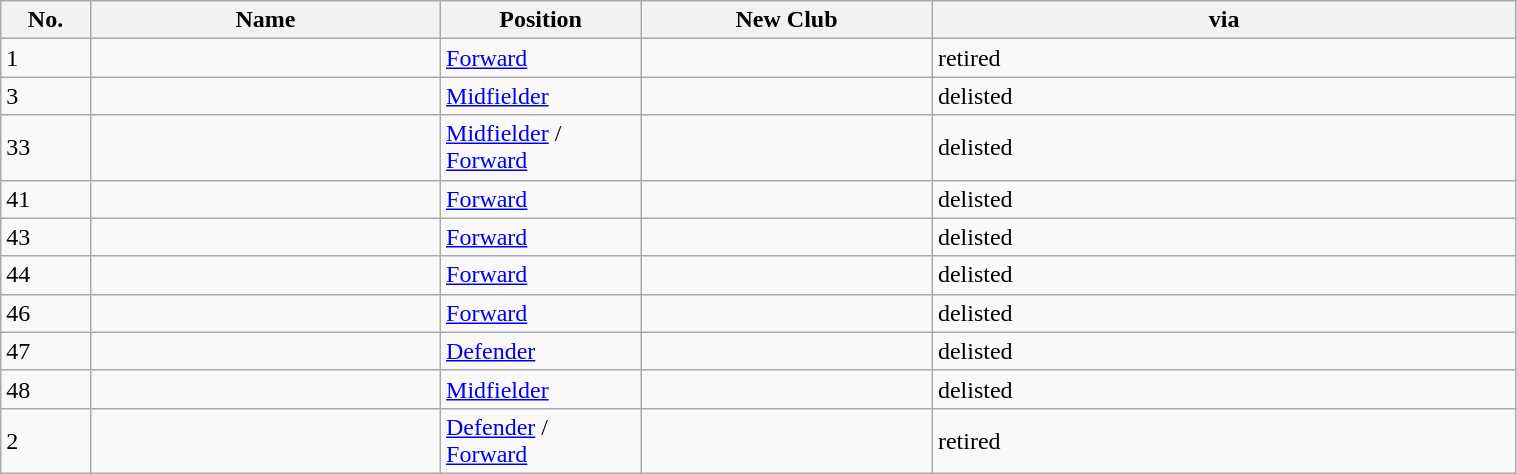<table class="wikitable sortable" style="width:80%;">
<tr style="background:#efefef;">
<th width=1%>No.</th>
<th width=6%>Name</th>
<th width=2%>Position</th>
<th width=5%>New Club</th>
<th width=10%>via</th>
</tr>
<tr>
<td align=left>1</td>
<td></td>
<td><a href='#'>Forward</a></td>
<td></td>
<td>retired</td>
</tr>
<tr>
<td align=left>3</td>
<td></td>
<td><a href='#'>Midfielder</a></td>
<td></td>
<td>delisted</td>
</tr>
<tr>
<td align=left>33</td>
<td></td>
<td><a href='#'>Midfielder</a> / <a href='#'>Forward</a></td>
<td></td>
<td>delisted</td>
</tr>
<tr>
<td align=left>41</td>
<td></td>
<td><a href='#'>Forward</a></td>
<td></td>
<td>delisted</td>
</tr>
<tr>
<td align=left>43</td>
<td></td>
<td><a href='#'>Forward</a></td>
<td></td>
<td>delisted</td>
</tr>
<tr>
<td align=left>44</td>
<td></td>
<td><a href='#'>Forward</a></td>
<td></td>
<td>delisted</td>
</tr>
<tr>
<td align=left>46</td>
<td></td>
<td><a href='#'>Forward</a></td>
<td></td>
<td>delisted</td>
</tr>
<tr>
<td align=left>47</td>
<td></td>
<td><a href='#'>Defender</a></td>
<td></td>
<td>delisted</td>
</tr>
<tr>
<td align=left>48</td>
<td></td>
<td><a href='#'>Midfielder</a></td>
<td></td>
<td>delisted</td>
</tr>
<tr>
<td align=left>2</td>
<td></td>
<td><a href='#'>Defender</a> / <a href='#'>Forward</a></td>
<td></td>
<td>retired</td>
</tr>
</table>
